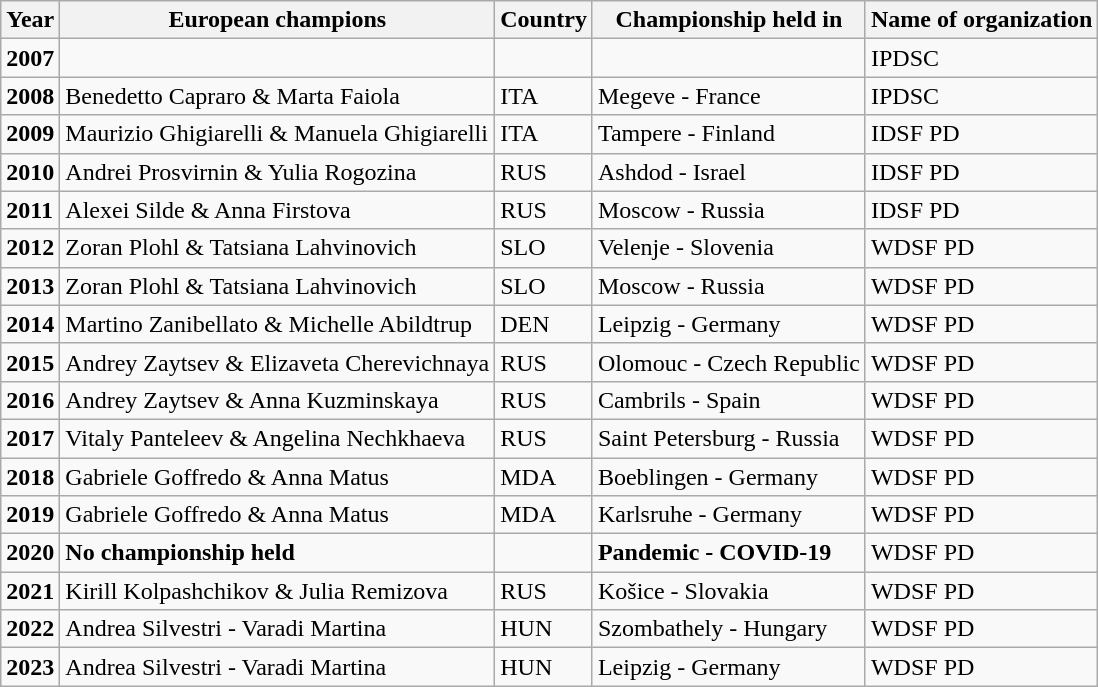<table class="wikitable">
<tr>
<th>Year</th>
<th>European champions</th>
<th>Country</th>
<th>Championship held in</th>
<th>Name of organization</th>
</tr>
<tr>
<td><strong>2007</strong></td>
<td></td>
<td></td>
<td></td>
<td>IPDSC</td>
</tr>
<tr>
<td><strong>2008</strong></td>
<td>Benedetto Capraro & Marta Faiola</td>
<td>ITA</td>
<td>Megeve - France</td>
<td>IPDSC</td>
</tr>
<tr>
<td><strong>2009</strong></td>
<td>Maurizio Ghigiarelli & Manuela Ghigiarelli</td>
<td>ITA</td>
<td>Tampere - Finland</td>
<td>IDSF PD</td>
</tr>
<tr>
<td><strong>2010</strong></td>
<td>Andrei Prosvirnin & Yulia Rogozina</td>
<td>RUS</td>
<td>Ashdod - Israel</td>
<td>IDSF PD</td>
</tr>
<tr>
<td><strong>2011</strong></td>
<td>Alexei Silde & Anna Firstova</td>
<td>RUS</td>
<td>Moscow - Russia</td>
<td>IDSF PD</td>
</tr>
<tr>
<td><strong>2012</strong></td>
<td>Zoran Plohl & Tatsiana Lahvinovich</td>
<td>SLO</td>
<td>Velenje - Slovenia</td>
<td>WDSF PD</td>
</tr>
<tr>
<td><strong>2013</strong></td>
<td>Zoran Plohl & Tatsiana Lahvinovich</td>
<td>SLO</td>
<td>Moscow - Russia</td>
<td>WDSF PD</td>
</tr>
<tr>
<td><strong>2014</strong></td>
<td>Martino Zanibellato & Michelle Abildtrup</td>
<td>DEN</td>
<td>Leipzig - Germany</td>
<td>WDSF PD</td>
</tr>
<tr>
<td><strong>2015</strong></td>
<td>Andrey Zaytsev & Elizaveta Cherevichnaya</td>
<td>RUS</td>
<td>Olomouc - Czech Republic</td>
<td>WDSF PD</td>
</tr>
<tr>
<td><strong>2016</strong></td>
<td>Andrey Zaytsev & Anna Kuzminskaya</td>
<td>RUS</td>
<td>Cambrils - Spain</td>
<td>WDSF PD</td>
</tr>
<tr>
<td><strong>2017</strong></td>
<td>Vitaly Panteleev & Angelina Nechkhaeva</td>
<td>RUS</td>
<td>Saint Petersburg - Russia</td>
<td>WDSF PD</td>
</tr>
<tr>
<td><strong>2018</strong></td>
<td>Gabriele Goffredo & Anna Matus</td>
<td>MDA</td>
<td>Boeblingen - Germany</td>
<td>WDSF PD</td>
</tr>
<tr>
<td><strong>2019</strong></td>
<td>Gabriele Goffredo & Anna Matus</td>
<td>MDA</td>
<td>Karlsruhe - Germany</td>
<td>WDSF PD</td>
</tr>
<tr>
<td><strong>2020</strong></td>
<td><strong>No championship held</strong></td>
<td></td>
<td><strong>Pandemic - COVID-19</strong></td>
<td>WDSF PD</td>
</tr>
<tr>
<td><strong>2021</strong></td>
<td>Kirill Kolpashchikov & Julia Remizova</td>
<td>RUS</td>
<td>Košice - Slovakia</td>
<td>WDSF PD</td>
</tr>
<tr>
<td><strong>2022</strong></td>
<td>Andrea Silvestri - Varadi Martina</td>
<td>HUN</td>
<td>Szombathely - Hungary</td>
<td>WDSF PD</td>
</tr>
<tr>
<td><strong>2023</strong></td>
<td>Andrea Silvestri - Varadi Martina</td>
<td>HUN</td>
<td>Leipzig - Germany</td>
<td>WDSF PD</td>
</tr>
</table>
